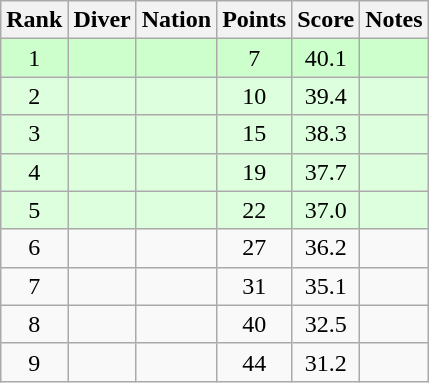<table class="wikitable sortable" style="text-align:center">
<tr>
<th>Rank</th>
<th>Diver</th>
<th>Nation</th>
<th>Points</th>
<th>Score</th>
<th>Notes</th>
</tr>
<tr style="background:#cfc;">
<td>1</td>
<td align=left></td>
<td align=left></td>
<td>7</td>
<td>40.1</td>
<td></td>
</tr>
<tr style="background:#dfd;">
<td>2</td>
<td align=left></td>
<td align=left></td>
<td>10</td>
<td>39.4</td>
<td></td>
</tr>
<tr style="background:#dfd;">
<td>3</td>
<td align=left></td>
<td align=left></td>
<td>15</td>
<td>38.3</td>
<td></td>
</tr>
<tr style="background:#dfd;">
<td>4</td>
<td align=left></td>
<td align=left></td>
<td>19</td>
<td>37.7</td>
<td></td>
</tr>
<tr style="background:#dfd;">
<td>5</td>
<td align=left></td>
<td align=left></td>
<td>22</td>
<td>37.0</td>
<td></td>
</tr>
<tr>
<td>6</td>
<td align=left></td>
<td align=left></td>
<td>27</td>
<td>36.2</td>
<td></td>
</tr>
<tr>
<td>7</td>
<td align=left></td>
<td align=left></td>
<td>31</td>
<td>35.1</td>
<td></td>
</tr>
<tr>
<td>8</td>
<td align=left></td>
<td align=left></td>
<td>40</td>
<td>32.5</td>
<td></td>
</tr>
<tr>
<td>9</td>
<td align=left></td>
<td align=left></td>
<td>44</td>
<td>31.2</td>
<td></td>
</tr>
</table>
